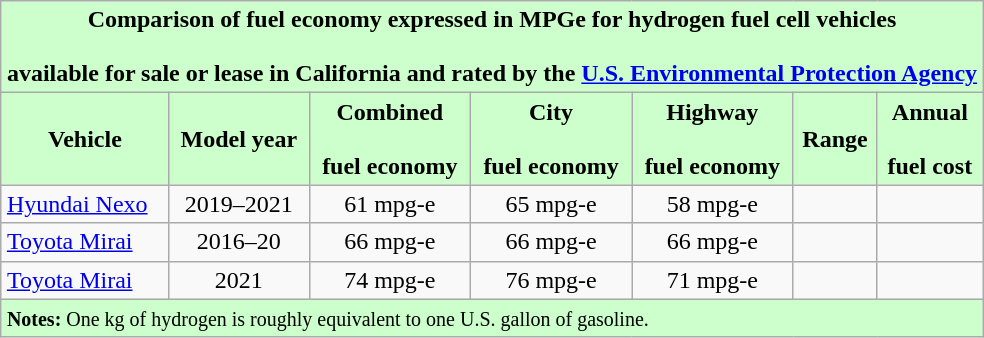<table class=" wikitable" style="margin: 1em auto 1em auto">
<tr>
<th style="text-align:center; background:#cfc;" colspan="8">Comparison of fuel economy expressed in MPGe for hydrogen fuel cell vehicles <br><br>available for sale or lease in California and rated by the <a href='#'>U.S. Environmental Protection Agency</a> </th>
</tr>
<tr>
<th style="background:#cfc;" colspan="2">Vehicle</th>
<th style="background:#cfc;">Model year</th>
<th style="background:#cfc;">Combined <br><br>fuel economy</th>
<th style="background:#cfc;">City <br><br>fuel economy</th>
<th style="background:#cfc;">Highway<br><br>fuel economy</th>
<th style="background:#cfc;">Range</th>
<th style="background:#cfc;">Annual<br><br>fuel cost</th>
</tr>
<tr style="text-align:center;">
<td align="left" colspan="2"><a href='#'>Hyundai Nexo</a></td>
<td>2019–2021</td>
<td>61 mpg-e</td>
<td>65 mpg-e</td>
<td>58 mpg-e</td>
<td></td>
<td></td>
</tr>
<tr style="text-align:center;">
<td align="left" colspan="2"><a href='#'>Toyota Mirai</a></td>
<td>2016–20</td>
<td>66 mpg-e</td>
<td>66 mpg-e</td>
<td>66 mpg-e</td>
<td></td>
<td></td>
</tr>
<tr style="text-align:center;">
<td align="left" colspan="2"><a href='#'>Toyota Mirai</a></td>
<td>2021</td>
<td>74 mpg-e</td>
<td>76 mpg-e</td>
<td>71 mpg-e</td>
<td></td>
<td></td>
</tr>
<tr>
<td style="text-align:left; background:#cfc;" colspan="8"><small><strong>Notes:</strong> One kg of hydrogen is roughly equivalent to one U.S. gallon of gasoline.</small></td>
</tr>
</table>
